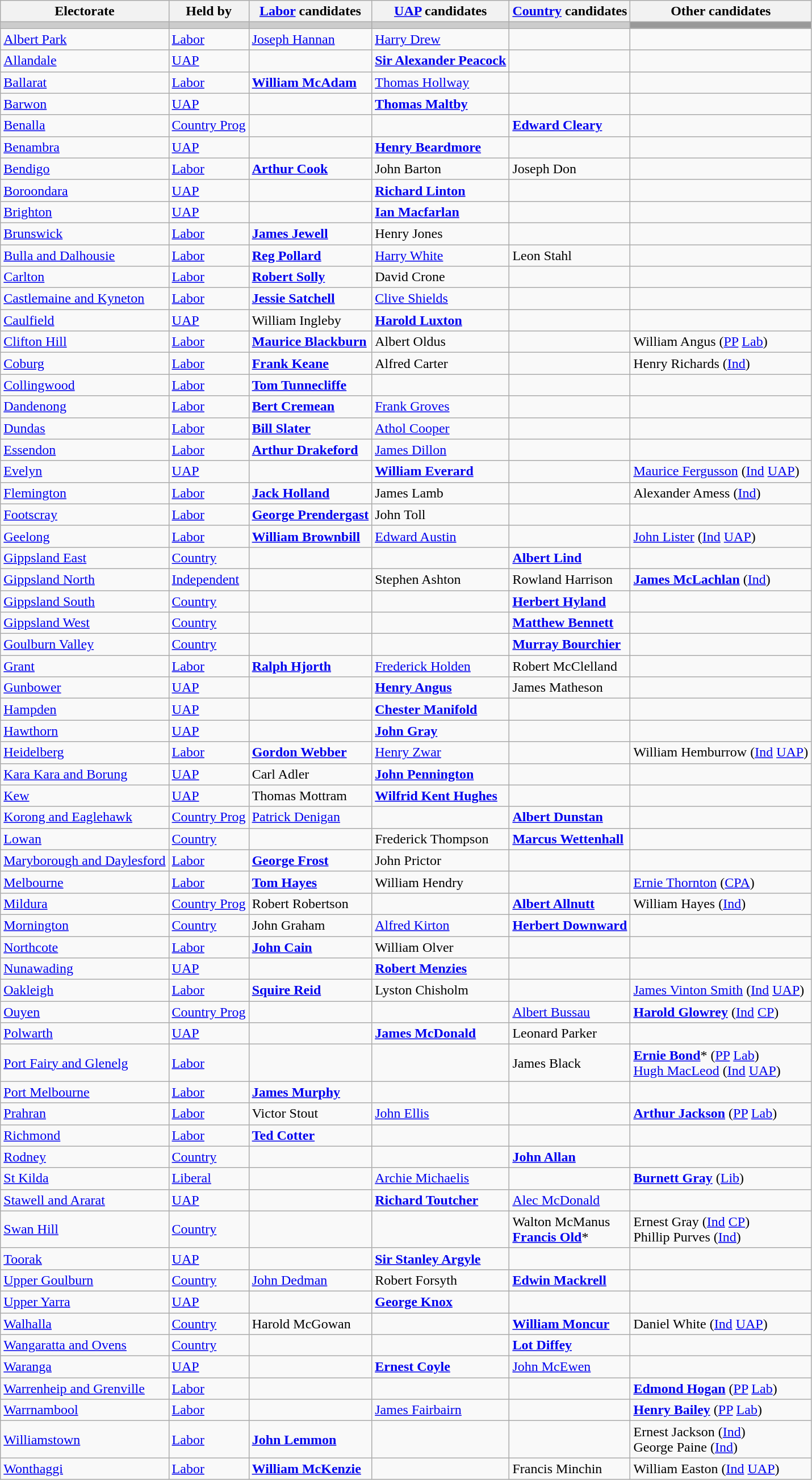<table class="wikitable">
<tr>
<th>Electorate</th>
<th>Held by</th>
<th><a href='#'>Labor</a> candidates</th>
<th><a href='#'>UAP</a> candidates</th>
<th><a href='#'>Country</a> candidates</th>
<th>Other candidates</th>
</tr>
<tr style="background:#ccc;">
<td></td>
<td></td>
<td></td>
<td></td>
<td></td>
<td style="background:#999;"></td>
</tr>
<tr>
<td><a href='#'>Albert Park</a></td>
<td><a href='#'>Labor</a></td>
<td><a href='#'>Joseph Hannan</a></td>
<td><a href='#'>Harry Drew</a></td>
<td></td>
<td></td>
</tr>
<tr>
<td><a href='#'>Allandale</a></td>
<td><a href='#'>UAP</a></td>
<td></td>
<td><strong><a href='#'>Sir Alexander Peacock</a></strong></td>
<td></td>
<td></td>
</tr>
<tr>
<td><a href='#'>Ballarat</a></td>
<td><a href='#'>Labor</a></td>
<td><strong><a href='#'>William McAdam</a></strong></td>
<td><a href='#'>Thomas Hollway</a></td>
<td></td>
<td></td>
</tr>
<tr>
<td><a href='#'>Barwon</a></td>
<td><a href='#'>UAP</a></td>
<td></td>
<td><strong><a href='#'>Thomas Maltby</a></strong></td>
<td></td>
<td></td>
</tr>
<tr>
<td><a href='#'>Benalla</a></td>
<td><a href='#'>Country Prog</a></td>
<td></td>
<td></td>
<td><strong><a href='#'>Edward Cleary</a></strong></td>
<td></td>
</tr>
<tr>
<td><a href='#'>Benambra</a></td>
<td><a href='#'>UAP</a></td>
<td></td>
<td><strong><a href='#'>Henry Beardmore</a></strong></td>
<td></td>
<td></td>
</tr>
<tr>
<td><a href='#'>Bendigo</a></td>
<td><a href='#'>Labor</a></td>
<td><strong><a href='#'>Arthur Cook</a></strong></td>
<td>John Barton</td>
<td>Joseph Don</td>
<td></td>
</tr>
<tr>
<td><a href='#'>Boroondara</a></td>
<td><a href='#'>UAP</a></td>
<td></td>
<td><strong><a href='#'>Richard Linton</a></strong></td>
<td></td>
<td></td>
</tr>
<tr>
<td><a href='#'>Brighton</a></td>
<td><a href='#'>UAP</a></td>
<td></td>
<td><strong><a href='#'>Ian Macfarlan</a></strong></td>
<td></td>
<td></td>
</tr>
<tr>
<td><a href='#'>Brunswick</a></td>
<td><a href='#'>Labor</a></td>
<td><strong><a href='#'>James Jewell</a></strong></td>
<td>Henry Jones</td>
<td></td>
<td></td>
</tr>
<tr>
<td><a href='#'>Bulla and Dalhousie</a></td>
<td><a href='#'>Labor</a></td>
<td><strong><a href='#'>Reg Pollard</a></strong></td>
<td><a href='#'>Harry White</a></td>
<td>Leon Stahl</td>
<td></td>
</tr>
<tr>
<td><a href='#'>Carlton</a></td>
<td><a href='#'>Labor</a></td>
<td><strong><a href='#'>Robert Solly</a></strong></td>
<td>David Crone</td>
<td></td>
<td></td>
</tr>
<tr>
<td><a href='#'>Castlemaine and Kyneton</a></td>
<td><a href='#'>Labor</a></td>
<td><strong><a href='#'>Jessie Satchell</a></strong></td>
<td><a href='#'>Clive Shields</a></td>
<td></td>
<td></td>
</tr>
<tr>
<td><a href='#'>Caulfield</a></td>
<td><a href='#'>UAP</a></td>
<td>William Ingleby</td>
<td><strong><a href='#'>Harold Luxton</a></strong></td>
<td></td>
<td></td>
</tr>
<tr>
<td><a href='#'>Clifton Hill</a></td>
<td><a href='#'>Labor</a></td>
<td><strong><a href='#'>Maurice Blackburn</a></strong></td>
<td>Albert Oldus</td>
<td></td>
<td>William Angus (<a href='#'>PP</a> <a href='#'>Lab</a>)</td>
</tr>
<tr>
<td><a href='#'>Coburg</a></td>
<td><a href='#'>Labor</a></td>
<td><strong><a href='#'>Frank Keane</a></strong></td>
<td>Alfred Carter</td>
<td></td>
<td>Henry Richards (<a href='#'>Ind</a>)</td>
</tr>
<tr>
<td><a href='#'>Collingwood</a></td>
<td><a href='#'>Labor</a></td>
<td><strong><a href='#'>Tom Tunnecliffe</a></strong></td>
<td></td>
<td></td>
<td></td>
</tr>
<tr>
<td><a href='#'>Dandenong</a></td>
<td><a href='#'>Labor</a></td>
<td><strong><a href='#'>Bert Cremean</a></strong></td>
<td><a href='#'>Frank Groves</a></td>
<td></td>
<td></td>
</tr>
<tr>
<td><a href='#'>Dundas</a></td>
<td><a href='#'>Labor</a></td>
<td><strong><a href='#'>Bill Slater</a></strong></td>
<td><a href='#'>Athol Cooper</a></td>
<td></td>
<td></td>
</tr>
<tr>
<td><a href='#'>Essendon</a></td>
<td><a href='#'>Labor</a></td>
<td><strong><a href='#'>Arthur Drakeford</a></strong></td>
<td><a href='#'>James Dillon</a></td>
<td></td>
<td></td>
</tr>
<tr>
<td><a href='#'>Evelyn</a></td>
<td><a href='#'>UAP</a></td>
<td></td>
<td><strong><a href='#'>William Everard</a></strong></td>
<td></td>
<td><a href='#'>Maurice Fergusson</a> (<a href='#'>Ind</a> <a href='#'>UAP</a>)</td>
</tr>
<tr>
<td><a href='#'>Flemington</a></td>
<td><a href='#'>Labor</a></td>
<td><strong><a href='#'>Jack Holland</a></strong></td>
<td>James Lamb</td>
<td></td>
<td>Alexander Amess (<a href='#'>Ind</a>)</td>
</tr>
<tr>
<td><a href='#'>Footscray</a></td>
<td><a href='#'>Labor</a></td>
<td><strong><a href='#'>George Prendergast</a></strong></td>
<td>John Toll</td>
<td></td>
<td></td>
</tr>
<tr>
<td><a href='#'>Geelong</a></td>
<td><a href='#'>Labor</a></td>
<td><strong><a href='#'>William Brownbill</a></strong></td>
<td><a href='#'>Edward Austin</a></td>
<td></td>
<td><a href='#'>John Lister</a> (<a href='#'>Ind</a> <a href='#'>UAP</a>)</td>
</tr>
<tr>
<td><a href='#'>Gippsland East</a></td>
<td><a href='#'>Country</a></td>
<td></td>
<td></td>
<td><strong><a href='#'>Albert Lind</a></strong></td>
<td></td>
</tr>
<tr>
<td><a href='#'>Gippsland North</a></td>
<td><a href='#'>Independent</a></td>
<td></td>
<td>Stephen Ashton</td>
<td>Rowland Harrison</td>
<td><strong><a href='#'>James McLachlan</a></strong> (<a href='#'>Ind</a>)</td>
</tr>
<tr>
<td><a href='#'>Gippsland South</a></td>
<td><a href='#'>Country</a></td>
<td></td>
<td></td>
<td><strong><a href='#'>Herbert Hyland</a></strong></td>
<td></td>
</tr>
<tr>
<td><a href='#'>Gippsland West</a></td>
<td><a href='#'>Country</a></td>
<td></td>
<td></td>
<td><strong><a href='#'>Matthew Bennett</a></strong></td>
<td></td>
</tr>
<tr>
<td><a href='#'>Goulburn Valley</a></td>
<td><a href='#'>Country</a></td>
<td></td>
<td></td>
<td><strong><a href='#'>Murray Bourchier</a></strong></td>
<td></td>
</tr>
<tr>
<td><a href='#'>Grant</a></td>
<td><a href='#'>Labor</a></td>
<td><strong><a href='#'>Ralph Hjorth</a></strong></td>
<td><a href='#'>Frederick Holden</a></td>
<td>Robert McClelland</td>
<td></td>
</tr>
<tr>
<td><a href='#'>Gunbower</a></td>
<td><a href='#'>UAP</a></td>
<td></td>
<td><strong><a href='#'>Henry Angus</a></strong></td>
<td>James Matheson</td>
<td></td>
</tr>
<tr>
<td><a href='#'>Hampden</a></td>
<td><a href='#'>UAP</a></td>
<td></td>
<td><strong><a href='#'>Chester Manifold</a></strong></td>
<td></td>
<td></td>
</tr>
<tr>
<td><a href='#'>Hawthorn</a></td>
<td><a href='#'>UAP</a></td>
<td></td>
<td><strong><a href='#'>John Gray</a></strong></td>
<td></td>
<td></td>
</tr>
<tr>
<td><a href='#'>Heidelberg</a></td>
<td><a href='#'>Labor</a></td>
<td><strong><a href='#'>Gordon Webber</a></strong></td>
<td><a href='#'>Henry Zwar</a></td>
<td></td>
<td>William Hemburrow (<a href='#'>Ind</a> <a href='#'>UAP</a>)</td>
</tr>
<tr>
<td><a href='#'>Kara Kara and Borung</a></td>
<td><a href='#'>UAP</a></td>
<td>Carl Adler</td>
<td><strong><a href='#'>John Pennington</a></strong></td>
<td></td>
<td></td>
</tr>
<tr>
<td><a href='#'>Kew</a></td>
<td><a href='#'>UAP</a></td>
<td>Thomas Mottram</td>
<td><strong><a href='#'>Wilfrid Kent Hughes</a></strong></td>
<td></td>
<td></td>
</tr>
<tr>
<td><a href='#'>Korong and Eaglehawk</a></td>
<td><a href='#'>Country Prog</a></td>
<td><a href='#'>Patrick Denigan</a></td>
<td></td>
<td><strong><a href='#'>Albert Dunstan</a></strong></td>
<td></td>
</tr>
<tr>
<td><a href='#'>Lowan</a></td>
<td><a href='#'>Country</a></td>
<td></td>
<td>Frederick Thompson</td>
<td><strong><a href='#'>Marcus Wettenhall</a></strong></td>
<td></td>
</tr>
<tr>
<td><a href='#'>Maryborough and Daylesford</a></td>
<td><a href='#'>Labor</a></td>
<td><strong><a href='#'>George Frost</a></strong></td>
<td>John Prictor</td>
<td></td>
<td></td>
</tr>
<tr>
<td><a href='#'>Melbourne</a></td>
<td><a href='#'>Labor</a></td>
<td><strong><a href='#'>Tom Hayes</a></strong></td>
<td>William Hendry</td>
<td></td>
<td><a href='#'>Ernie Thornton</a> (<a href='#'>CPA</a>)</td>
</tr>
<tr>
<td><a href='#'>Mildura</a></td>
<td><a href='#'>Country Prog</a></td>
<td>Robert Robertson</td>
<td></td>
<td><strong><a href='#'>Albert Allnutt</a></strong></td>
<td>William Hayes (<a href='#'>Ind</a>)</td>
</tr>
<tr>
<td><a href='#'>Mornington</a></td>
<td><a href='#'>Country</a></td>
<td>John Graham</td>
<td><a href='#'>Alfred Kirton</a></td>
<td><strong><a href='#'>Herbert Downward</a></strong></td>
<td></td>
</tr>
<tr>
<td><a href='#'>Northcote</a></td>
<td><a href='#'>Labor</a></td>
<td><strong><a href='#'>John Cain</a></strong></td>
<td>William Olver</td>
<td></td>
<td></td>
</tr>
<tr>
<td><a href='#'>Nunawading</a></td>
<td><a href='#'>UAP</a></td>
<td></td>
<td><strong><a href='#'>Robert Menzies</a></strong></td>
<td></td>
<td></td>
</tr>
<tr>
<td><a href='#'>Oakleigh</a></td>
<td><a href='#'>Labor</a></td>
<td><strong><a href='#'>Squire Reid</a></strong></td>
<td>Lyston Chisholm</td>
<td></td>
<td><a href='#'>James Vinton Smith</a> (<a href='#'>Ind</a> <a href='#'>UAP</a>)</td>
</tr>
<tr>
<td><a href='#'>Ouyen</a></td>
<td><a href='#'>Country Prog</a></td>
<td></td>
<td></td>
<td><a href='#'>Albert Bussau</a></td>
<td><strong><a href='#'>Harold Glowrey</a></strong> (<a href='#'>Ind</a> <a href='#'>CP</a>)</td>
</tr>
<tr>
<td><a href='#'>Polwarth</a></td>
<td><a href='#'>UAP</a></td>
<td></td>
<td><strong><a href='#'>James McDonald</a></strong></td>
<td>Leonard Parker</td>
<td></td>
</tr>
<tr>
<td><a href='#'>Port Fairy and Glenelg</a></td>
<td><a href='#'>Labor</a></td>
<td></td>
<td></td>
<td>James Black</td>
<td><strong><a href='#'>Ernie Bond</a></strong>* (<a href='#'>PP</a> <a href='#'>Lab</a>) <br> <a href='#'>Hugh MacLeod</a> (<a href='#'>Ind</a> <a href='#'>UAP</a>)</td>
</tr>
<tr>
<td><a href='#'>Port Melbourne</a></td>
<td><a href='#'>Labor</a></td>
<td><strong><a href='#'>James Murphy</a></strong></td>
<td></td>
<td></td>
<td></td>
</tr>
<tr>
<td><a href='#'>Prahran</a></td>
<td><a href='#'>Labor</a></td>
<td>Victor Stout</td>
<td><a href='#'>John Ellis</a></td>
<td></td>
<td><strong><a href='#'>Arthur Jackson</a></strong> (<a href='#'>PP</a> <a href='#'>Lab</a>)</td>
</tr>
<tr>
<td><a href='#'>Richmond</a></td>
<td><a href='#'>Labor</a></td>
<td><strong><a href='#'>Ted Cotter</a></strong></td>
<td></td>
<td></td>
<td></td>
</tr>
<tr>
<td><a href='#'>Rodney</a></td>
<td><a href='#'>Country</a></td>
<td></td>
<td></td>
<td><strong><a href='#'>John Allan</a></strong></td>
<td></td>
</tr>
<tr>
<td><a href='#'>St Kilda</a></td>
<td><a href='#'>Liberal</a></td>
<td></td>
<td><a href='#'>Archie Michaelis</a></td>
<td></td>
<td><strong><a href='#'>Burnett Gray</a></strong> (<a href='#'>Lib</a>)</td>
</tr>
<tr>
<td><a href='#'>Stawell and Ararat</a></td>
<td><a href='#'>UAP</a></td>
<td></td>
<td><strong><a href='#'>Richard Toutcher</a></strong></td>
<td><a href='#'>Alec McDonald</a></td>
<td></td>
</tr>
<tr>
<td><a href='#'>Swan Hill</a></td>
<td><a href='#'>Country</a></td>
<td></td>
<td></td>
<td>Walton McManus <br> <strong><a href='#'>Francis Old</a></strong>*</td>
<td>Ernest Gray (<a href='#'>Ind</a> <a href='#'>CP</a>) <br> Phillip Purves (<a href='#'>Ind</a>)</td>
</tr>
<tr>
<td><a href='#'>Toorak</a></td>
<td><a href='#'>UAP</a></td>
<td></td>
<td><strong><a href='#'>Sir Stanley Argyle</a></strong></td>
<td></td>
<td></td>
</tr>
<tr>
<td><a href='#'>Upper Goulburn</a></td>
<td><a href='#'>Country</a></td>
<td><a href='#'>John Dedman</a></td>
<td>Robert Forsyth</td>
<td><strong><a href='#'>Edwin Mackrell</a></strong></td>
<td></td>
</tr>
<tr>
<td><a href='#'>Upper Yarra</a></td>
<td><a href='#'>UAP</a></td>
<td></td>
<td><strong><a href='#'>George Knox</a></strong></td>
<td></td>
<td></td>
</tr>
<tr>
<td><a href='#'>Walhalla</a></td>
<td><a href='#'>Country</a></td>
<td>Harold McGowan</td>
<td></td>
<td><strong><a href='#'>William Moncur</a></strong></td>
<td>Daniel White (<a href='#'>Ind</a> <a href='#'>UAP</a>)</td>
</tr>
<tr>
<td><a href='#'>Wangaratta and Ovens</a></td>
<td><a href='#'>Country</a></td>
<td></td>
<td></td>
<td><strong><a href='#'>Lot Diffey</a></strong></td>
<td></td>
</tr>
<tr>
<td><a href='#'>Waranga</a></td>
<td><a href='#'>UAP</a></td>
<td></td>
<td><strong><a href='#'>Ernest Coyle</a></strong></td>
<td><a href='#'>John McEwen</a></td>
<td></td>
</tr>
<tr>
<td><a href='#'>Warrenheip and Grenville</a></td>
<td><a href='#'>Labor</a></td>
<td></td>
<td></td>
<td></td>
<td><strong><a href='#'>Edmond Hogan</a></strong> (<a href='#'>PP</a> <a href='#'>Lab</a>)</td>
</tr>
<tr>
<td><a href='#'>Warrnambool</a></td>
<td><a href='#'>Labor</a></td>
<td></td>
<td><a href='#'>James Fairbairn</a></td>
<td></td>
<td><strong><a href='#'>Henry Bailey</a></strong> (<a href='#'>PP</a> <a href='#'>Lab</a>)</td>
</tr>
<tr>
<td><a href='#'>Williamstown</a></td>
<td><a href='#'>Labor</a></td>
<td><strong><a href='#'>John Lemmon</a></strong></td>
<td></td>
<td></td>
<td>Ernest Jackson (<a href='#'>Ind</a>) <br> George Paine (<a href='#'>Ind</a>)</td>
</tr>
<tr>
<td><a href='#'>Wonthaggi</a></td>
<td><a href='#'>Labor</a></td>
<td><strong><a href='#'>William McKenzie</a></strong></td>
<td></td>
<td>Francis Minchin</td>
<td>William Easton (<a href='#'>Ind</a> <a href='#'>UAP</a>)</td>
</tr>
</table>
